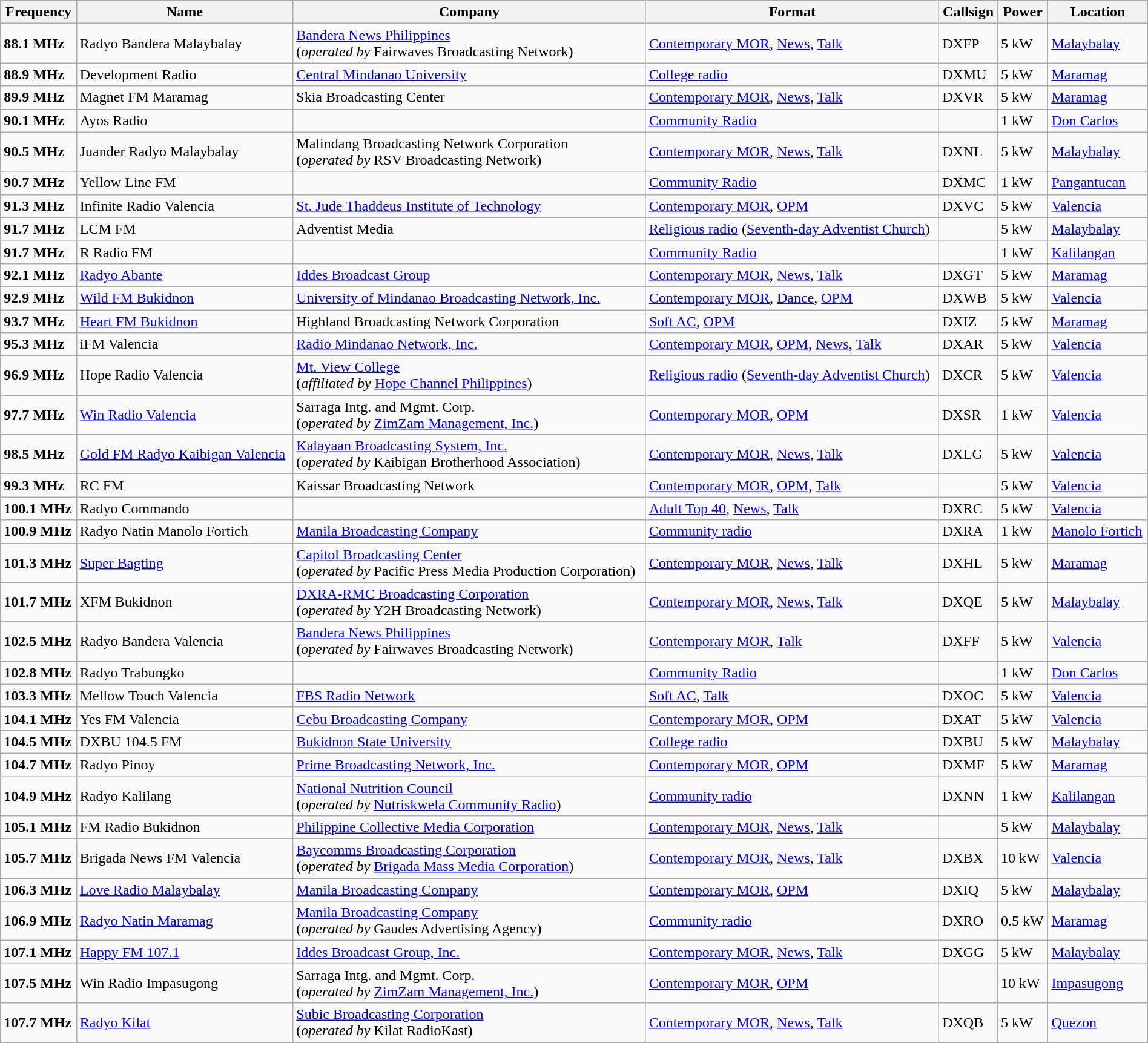<table class="sortable wikitable" style="width:100%" style="text-align:center;">
<tr>
<th>Frequency</th>
<th>Name</th>
<th>Company</th>
<th>Format</th>
<th>Callsign</th>
<th>Power</th>
<th>Location</th>
</tr>
<tr>
<td><strong>88.1 MHz</strong></td>
<td>Radyo Bandera Malaybalay</td>
<td><a href='#'>Bandera News Philippines</a><br>(<em>operated by</em> Fairwaves Broadcasting Network)</td>
<td><a href='#'>Contemporary MOR</a>, <a href='#'>News</a>, <a href='#'>Talk</a></td>
<td>DXFP</td>
<td>5 kW</td>
<td><a href='#'>Malaybalay</a></td>
</tr>
<tr>
<td><strong>88.9 MHz</strong></td>
<td>Development Radio</td>
<td><a href='#'>Central Mindanao University</a></td>
<td><a href='#'>College radio</a></td>
<td>DXMU</td>
<td>5 kW</td>
<td><a href='#'>Maramag</a></td>
</tr>
<tr>
<td><strong>89.9 MHz</strong></td>
<td>Magnet FM Maramag</td>
<td>Skia Broadcasting Center</td>
<td><a href='#'>Contemporary MOR</a>, <a href='#'>News</a>, <a href='#'>Talk</a></td>
<td>DXVR</td>
<td>5 kW</td>
<td><a href='#'>Maramag</a></td>
</tr>
<tr>
<td><strong>90.1 MHz</strong></td>
<td>Ayos Radio</td>
<td></td>
<td><a href='#'>Community Radio</a></td>
<td></td>
<td>1 kW</td>
<td><a href='#'>Don Carlos</a></td>
</tr>
<tr>
<td><strong>90.5 MHz</strong></td>
<td>Juander Radyo Malaybalay</td>
<td>Malindang Broadcasting Network Corporation<br>(<em>operated by</em> RSV Broadcasting Network)</td>
<td><a href='#'>Contemporary MOR</a>, <a href='#'>News</a>, <a href='#'>Talk</a></td>
<td>DXNL</td>
<td>5 kW</td>
<td><a href='#'>Malaybalay</a></td>
</tr>
<tr>
<td><strong>90.7 MHz</strong></td>
<td>Yellow Line FM</td>
<td></td>
<td><a href='#'>Community Radio</a></td>
<td>DXMC</td>
<td>1 kW</td>
<td><a href='#'>Pangantucan</a></td>
</tr>
<tr>
<td><strong>91.3 MHz</strong></td>
<td>Infinite Radio Valencia</td>
<td><a href='#'>St. Jude Thaddeus Institute of Technology</a></td>
<td><a href='#'>Contemporary MOR</a>, <a href='#'>OPM</a></td>
<td>DXVC</td>
<td>5 kW</td>
<td><a href='#'>Valencia</a></td>
</tr>
<tr>
<td><strong>91.7 MHz</strong></td>
<td>LCM FM</td>
<td>Adventist Media</td>
<td><a href='#'>Religious radio</a> (<a href='#'>Seventh-day Adventist Church</a>)</td>
<td></td>
<td>5 kW</td>
<td><a href='#'>Malaybalay</a></td>
</tr>
<tr>
<td><strong>91.7 MHz</strong></td>
<td>R Radio FM</td>
<td></td>
<td><a href='#'>Community Radio</a></td>
<td></td>
<td>1 kW</td>
<td><a href='#'>Kalilangan</a></td>
</tr>
<tr>
<td><strong>92.1 MHz</strong></td>
<td><a href='#'>Radyo Abante</a></td>
<td><a href='#'>Iddes Broadcast Group</a></td>
<td><a href='#'>Contemporary MOR</a>, <a href='#'>News</a>, <a href='#'>Talk</a></td>
<td>DXGT</td>
<td>5 kW</td>
<td><a href='#'>Maramag</a></td>
</tr>
<tr>
<td><strong>92.9 MHz</strong></td>
<td><a href='#'>Wild FM Bukidnon</a></td>
<td><a href='#'>University of Mindanao Broadcasting Network, Inc.</a></td>
<td><a href='#'>Contemporary MOR</a>, <a href='#'>Dance</a>, <a href='#'>OPM</a></td>
<td>DXWB</td>
<td>5 kW</td>
<td><a href='#'>Valencia</a></td>
</tr>
<tr>
<td><strong>93.7 MHz</strong></td>
<td><a href='#'>Heart FM Bukidnon</a></td>
<td>Highland Broadcasting Network Corporation</td>
<td><a href='#'>Soft AC</a>, <a href='#'>OPM</a></td>
<td>DXIZ</td>
<td>5 kW</td>
<td><a href='#'>Maramag</a></td>
</tr>
<tr>
<td><strong>95.3 MHz</strong></td>
<td>iFM Valencia</td>
<td><a href='#'>Radio Mindanao Network, Inc.</a></td>
<td><a href='#'>Contemporary MOR</a>, <a href='#'>OPM</a>, <a href='#'>News</a>, <a href='#'>Talk</a></td>
<td>DXAR</td>
<td>5 kW</td>
<td><a href='#'>Valencia</a></td>
</tr>
<tr>
<td><strong>96.9 MHz</strong></td>
<td>Hope Radio Valencia</td>
<td><a href='#'>Mt. View College</a><br>(<em>affiliated by</em> <a href='#'>Hope Channel Philippines</a>)</td>
<td><a href='#'>Religious radio</a> (<a href='#'>Seventh-day Adventist Church</a>)</td>
<td>DXCR</td>
<td>5 kW</td>
<td><a href='#'>Valencia</a></td>
</tr>
<tr>
<td><strong>97.7 MHz</strong></td>
<td><a href='#'>Win Radio Valencia</a></td>
<td>Sarraga Intg. and Mgmt. Corp.<br>(<em>operated by</em> <a href='#'>ZimZam Management, Inc.</a>)</td>
<td><a href='#'>Contemporary MOR</a>, <a href='#'>OPM</a></td>
<td>DXSR</td>
<td>1 kW</td>
<td><a href='#'>Valencia</a></td>
</tr>
<tr>
<td><strong>98.5 MHz</strong></td>
<td><a href='#'>Gold FM Radyo Kaibigan Valencia</a></td>
<td><a href='#'>Kalayaan Broadcasting System, Inc.</a><br>(<em>operated by</em> Kaibigan Brotherhood Association)</td>
<td><a href='#'>Contemporary MOR</a>, <a href='#'>News</a>, <a href='#'>Talk</a></td>
<td>DXLG</td>
<td>5 kW</td>
<td><a href='#'>Valencia</a></td>
</tr>
<tr>
<td><strong>99.3 MHz</strong></td>
<td>RC FM</td>
<td>Kaissar Broadcasting Network</td>
<td><a href='#'>Contemporary MOR</a>, <a href='#'>OPM</a>, <a href='#'>Talk</a></td>
<td></td>
<td>5 kW</td>
<td><a href='#'>Valencia</a></td>
</tr>
<tr>
<td><strong>100.1 MHz</strong></td>
<td>Radyo Commando</td>
<td></td>
<td><a href='#'>Adult Top 40</a>, <a href='#'>News</a>, <a href='#'>Talk</a></td>
<td>DXRC</td>
<td>5 kW</td>
<td><a href='#'>Valencia</a></td>
</tr>
<tr>
<td><strong>100.9 MHz</strong></td>
<td>Radyo Natin Manolo Fortich</td>
<td><a href='#'>Manila Broadcasting Company</a></td>
<td><a href='#'>Community radio</a></td>
<td>DXRA</td>
<td>1 kW</td>
<td><a href='#'>Manolo Fortich</a></td>
</tr>
<tr>
<td><strong>101.3 MHz</strong></td>
<td><a href='#'>Super Bagting</a></td>
<td><a href='#'>Capitol Broadcasting Center</a><br>(<em>operated by</em> Pacific Press Media Production Corporation)</td>
<td><a href='#'>Contemporary MOR</a>, <a href='#'>News</a>, <a href='#'>Talk</a></td>
<td>DXHL</td>
<td>5 kW</td>
<td><a href='#'>Maramag</a></td>
</tr>
<tr>
<td><strong>101.7 MHz</strong></td>
<td>XFM Bukidnon</td>
<td><a href='#'>DXRA-RMC Broadcasting Corporation</a><br>(<em>operated by</em> Y2H Broadcasting Network)</td>
<td><a href='#'>Contemporary MOR</a>, <a href='#'>News</a>, <a href='#'>Talk</a></td>
<td>DXQE</td>
<td>5 kW</td>
<td><a href='#'>Malaybalay</a></td>
</tr>
<tr>
<td><strong>102.5 MHz</strong></td>
<td>Radyo Bandera Valencia</td>
<td><a href='#'>Bandera News Philippines</a><br>(<em>operated by</em> Fairwaves Broadcasting Network)</td>
<td><a href='#'>Contemporary MOR</a>, <a href='#'>Talk</a></td>
<td>DXFF</td>
<td>5 kW</td>
<td><a href='#'>Valencia</a></td>
</tr>
<tr>
<td><strong>102.8 MHz</strong></td>
<td>Radyo Trabungko</td>
<td></td>
<td><a href='#'>Community Radio</a></td>
<td></td>
<td>1 kW</td>
<td><a href='#'>Don Carlos</a></td>
</tr>
<tr>
<td><strong>103.3 MHz</strong></td>
<td>Mellow Touch Valencia</td>
<td><a href='#'>FBS Radio Network</a></td>
<td><a href='#'>Soft AC</a>, <a href='#'>Talk</a></td>
<td>DXOC</td>
<td>5 kW</td>
<td><a href='#'>Valencia</a></td>
</tr>
<tr>
<td><strong>104.1 MHz</strong></td>
<td>Yes FM Valencia</td>
<td><a href='#'>Cebu Broadcasting Company</a></td>
<td><a href='#'>Contemporary MOR</a>, <a href='#'>OPM</a></td>
<td>DXAT</td>
<td>5 kW</td>
<td><a href='#'>Valencia</a></td>
</tr>
<tr>
<td><strong>104.5 MHz</strong></td>
<td>DXBU 104.5 FM</td>
<td><a href='#'>Bukidnon State University</a></td>
<td><a href='#'>College radio</a></td>
<td>DXBU</td>
<td>5 kW</td>
<td><a href='#'>Malaybalay</a></td>
</tr>
<tr>
<td><strong>104.7 MHz</strong></td>
<td>Radyo Pinoy</td>
<td><a href='#'>Prime Broadcasting Network, Inc.</a></td>
<td><a href='#'>Contemporary MOR</a>, <a href='#'>OPM</a></td>
<td>DXMF</td>
<td>5 kW</td>
<td><a href='#'>Maramag</a></td>
</tr>
<tr>
<td><strong>104.9 MHz</strong></td>
<td>Radyo Kalilang</td>
<td><a href='#'>National Nutrition Council</a><br>(<em>operated by</em> <a href='#'>Nutriskwela Community Radio</a>)</td>
<td><a href='#'>Community radio</a></td>
<td>DXNN</td>
<td>1 kW</td>
<td><a href='#'>Kalilangan</a></td>
</tr>
<tr>
<td><strong>105.1 MHz</strong></td>
<td>FM Radio Bukidnon</td>
<td><a href='#'>Philippine Collective Media Corporation</a></td>
<td><a href='#'>Contemporary MOR</a>, <a href='#'>News</a>, <a href='#'>Talk</a></td>
<td></td>
<td>5 kW</td>
<td><a href='#'>Malaybalay</a></td>
</tr>
<tr>
<td><strong>105.7 MHz</strong></td>
<td>Brigada News FM Valencia</td>
<td><a href='#'>Baycomms Broadcasting Corporation</a><br>(<em>operated by</em> <a href='#'>Brigada Mass Media Corporation</a>)</td>
<td><a href='#'>Contemporary MOR</a>, <a href='#'>News</a>, <a href='#'>Talk</a></td>
<td>DXBX</td>
<td>10 kW</td>
<td><a href='#'>Valencia</a></td>
</tr>
<tr>
<td><strong>106.3 MHz</strong></td>
<td><a href='#'>Love Radio Malaybalay</a></td>
<td><a href='#'>Manila Broadcasting Company</a></td>
<td><a href='#'>Contemporary MOR</a>, <a href='#'>OPM</a></td>
<td>DXIQ</td>
<td>5 kW</td>
<td><a href='#'>Malaybalay</a></td>
</tr>
<tr>
<td><strong>106.9 MHz</strong></td>
<td><a href='#'>Radyo Natin Maramag</a></td>
<td><a href='#'>Manila Broadcasting Company</a><br>(<em>operated by</em> Gaudes Advertising Agency)</td>
<td><a href='#'>Community radio</a></td>
<td>DXRO</td>
<td>0.5 kW</td>
<td><a href='#'>Maramag</a></td>
</tr>
<tr>
<td><strong>107.1 MHz</strong></td>
<td><a href='#'>Happy FM 107.1</a></td>
<td><a href='#'>Iddes Broadcast Group, Inc.</a></td>
<td><a href='#'>Contemporary MOR</a>, <a href='#'>News</a>, <a href='#'>Talk</a></td>
<td>DXGG</td>
<td>5 kW</td>
<td><a href='#'>Malaybalay</a></td>
</tr>
<tr>
<td><strong>107.5 MHz</strong></td>
<td>Win Radio Impasugong</td>
<td>Sarraga Intg. and Mgmt. Corp.<br>(<em>operated by</em> <a href='#'>ZimZam Management, Inc.</a>)</td>
<td><a href='#'>Contemporary MOR</a>, <a href='#'>OPM</a></td>
<td></td>
<td>10 kW</td>
<td><a href='#'>Impasugong</a></td>
</tr>
<tr>
<td><strong>107.7 MHz</strong></td>
<td><a href='#'>Radyo Kilat</a></td>
<td><a href='#'>Subic Broadcasting Corporation</a><br>(<em>operated by</em> Kilat RadioKast)</td>
<td><a href='#'>Contemporary MOR</a>, <a href='#'>News</a>, <a href='#'>Talk</a></td>
<td>DXQB</td>
<td>5 kW</td>
<td><a href='#'>Quezon</a></td>
</tr>
<tr>
</tr>
</table>
